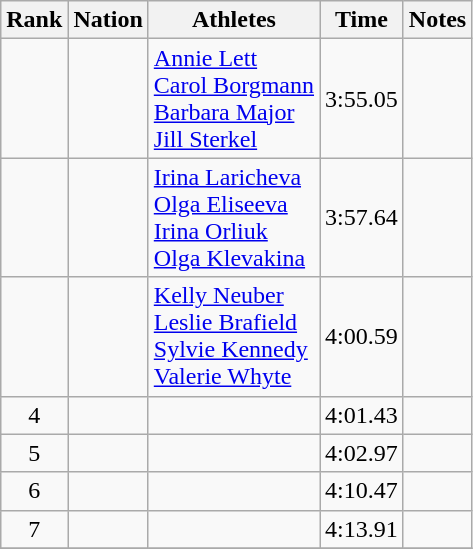<table class="wikitable sortable" style="text-align:center">
<tr>
<th>Rank</th>
<th>Nation</th>
<th>Athletes</th>
<th>Time</th>
<th>Notes</th>
</tr>
<tr>
<td></td>
<td align="left"></td>
<td align="left"><a href='#'>Annie Lett</a><br><a href='#'>Carol Borgmann</a><br><a href='#'>Barbara Major</a><br><a href='#'>Jill Sterkel</a></td>
<td>3:55.05</td>
<td></td>
</tr>
<tr>
<td></td>
<td align="left"></td>
<td align="left"><a href='#'>Irina Laricheva</a><br><a href='#'>Olga Eliseeva</a><br><a href='#'>Irina Orliuk</a><br><a href='#'>Olga Klevakina</a></td>
<td>3:57.64</td>
<td></td>
</tr>
<tr>
<td></td>
<td align="left"></td>
<td align="left"><a href='#'>Kelly Neuber</a><br><a href='#'>Leslie Brafield</a><br><a href='#'>Sylvie Kennedy</a><br><a href='#'>Valerie Whyte</a></td>
<td>4:00.59</td>
<td></td>
</tr>
<tr>
<td>4</td>
<td align="left"></td>
<td align="left"></td>
<td>4:01.43</td>
<td></td>
</tr>
<tr>
<td>5</td>
<td align="left"></td>
<td align="left"></td>
<td>4:02.97</td>
<td></td>
</tr>
<tr>
<td>6</td>
<td align="left"></td>
<td align="left"></td>
<td>4:10.47</td>
<td></td>
</tr>
<tr>
<td>7</td>
<td align="left"></td>
<td align="left"></td>
<td>4:13.91</td>
<td></td>
</tr>
<tr>
</tr>
</table>
